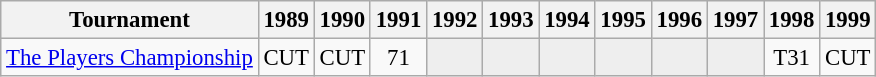<table class="wikitable" style="font-size:95%;text-align:center;">
<tr>
<th>Tournament</th>
<th>1989</th>
<th>1990</th>
<th>1991</th>
<th>1992</th>
<th>1993</th>
<th>1994</th>
<th>1995</th>
<th>1996</th>
<th>1997</th>
<th>1998</th>
<th>1999</th>
</tr>
<tr>
<td align=left><a href='#'>The Players Championship</a></td>
<td>CUT</td>
<td>CUT</td>
<td>71</td>
<td style="background:#eeeeee;"></td>
<td style="background:#eeeeee;"></td>
<td style="background:#eeeeee;"></td>
<td style="background:#eeeeee;"></td>
<td style="background:#eeeeee;"></td>
<td style="background:#eeeeee;"></td>
<td>T31</td>
<td>CUT</td>
</tr>
</table>
